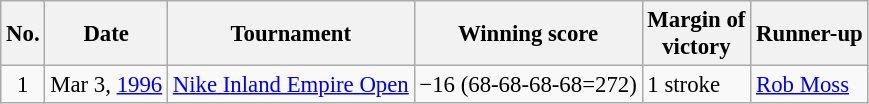<table class="wikitable" style="font-size:95%;">
<tr>
<th>No.</th>
<th>Date</th>
<th>Tournament</th>
<th>Winning score</th>
<th>Margin of<br>victory</th>
<th>Runner-up</th>
</tr>
<tr>
<td align=center>1</td>
<td align=right>Mar 3, <a href='#'>1996</a></td>
<td><a href='#'>Nike Inland Empire Open</a></td>
<td>−16 (68-68-68-68=272)</td>
<td>1 stroke</td>
<td> <a href='#'>Rob Moss</a></td>
</tr>
</table>
